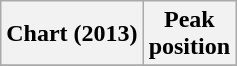<table class="wikitable sortable">
<tr>
<th>Chart (2013)</th>
<th>Peak<br>position</th>
</tr>
<tr>
</tr>
</table>
